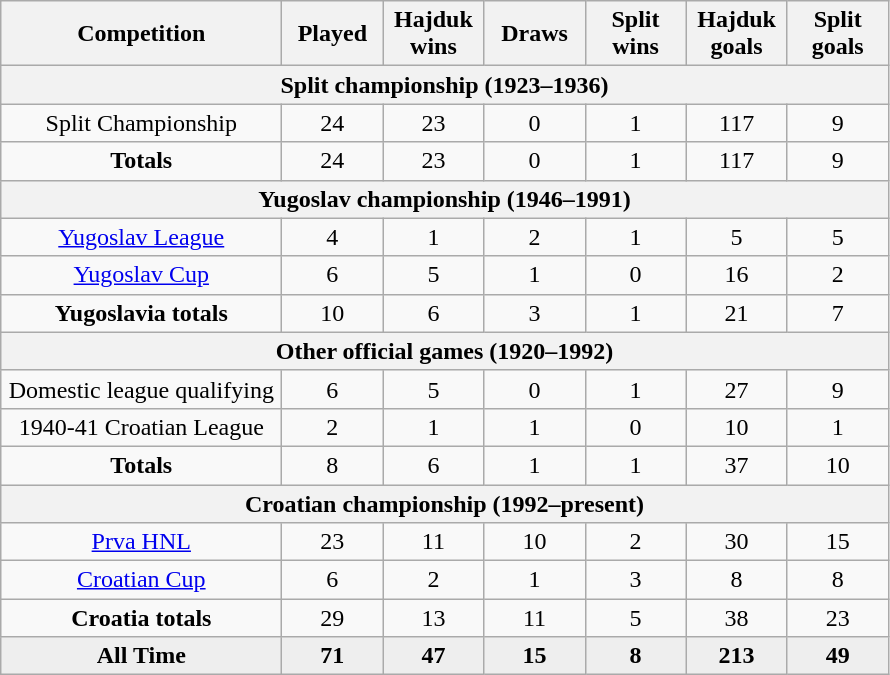<table class="wikitable" style="text-align: center">
<tr>
<th width="180">Competition</th>
<th width="60">Played</th>
<th width="60">Hajduk wins</th>
<th width="60">Draws</th>
<th width="60">Split wins</th>
<th width="60">Hajduk goals</th>
<th width="60">Split goals</th>
</tr>
<tr>
<th colspan="7">Split championship (1923–1936)</th>
</tr>
<tr>
<td>Split Championship</td>
<td>24</td>
<td>23</td>
<td>0</td>
<td>1</td>
<td>117</td>
<td>9</td>
</tr>
<tr>
<td><strong>Totals</strong></td>
<td>24</td>
<td>23</td>
<td>0</td>
<td>1</td>
<td>117</td>
<td>9</td>
</tr>
<tr>
<th colspan="7">Yugoslav championship (1946–1991)</th>
</tr>
<tr>
<td><a href='#'>Yugoslav League</a></td>
<td>4</td>
<td>1</td>
<td>2</td>
<td>1</td>
<td>5</td>
<td>5</td>
</tr>
<tr>
<td><a href='#'>Yugoslav Cup</a></td>
<td>6</td>
<td>5</td>
<td>1</td>
<td>0</td>
<td>16</td>
<td>2</td>
</tr>
<tr>
<td><strong>Yugoslavia totals</strong></td>
<td>10</td>
<td>6</td>
<td>3</td>
<td>1</td>
<td>21</td>
<td>7</td>
</tr>
<tr>
<th colspan="7">Other official games (1920–1992)</th>
</tr>
<tr>
<td>Domestic league qualifying</td>
<td>6</td>
<td>5</td>
<td>0</td>
<td>1</td>
<td>27</td>
<td>9</td>
</tr>
<tr>
<td>1940-41 Croatian League</td>
<td>2</td>
<td>1</td>
<td>1</td>
<td>0</td>
<td>10</td>
<td>1</td>
</tr>
<tr>
<td><strong>Totals</strong></td>
<td>8</td>
<td>6</td>
<td>1</td>
<td>1</td>
<td>37</td>
<td>10</td>
</tr>
<tr>
<th colspan="7">Croatian championship (1992–present)</th>
</tr>
<tr>
<td><a href='#'>Prva HNL</a></td>
<td>23</td>
<td>11</td>
<td>10</td>
<td>2</td>
<td>30</td>
<td>15</td>
</tr>
<tr>
<td><a href='#'>Croatian Cup</a></td>
<td>6</td>
<td>2</td>
<td>1</td>
<td>3</td>
<td>8</td>
<td>8</td>
</tr>
<tr>
<td><strong>Croatia totals</strong></td>
<td>29</td>
<td>13</td>
<td>11</td>
<td>5</td>
<td>38</td>
<td>23</td>
</tr>
<tr bgcolor=#EEEEEE>
<td><strong>All Time</strong></td>
<td><strong>71</strong></td>
<td><strong>47</strong></td>
<td><strong>15</strong></td>
<td><strong>8</strong></td>
<td><strong>213</strong></td>
<td><strong>49</strong></td>
</tr>
</table>
